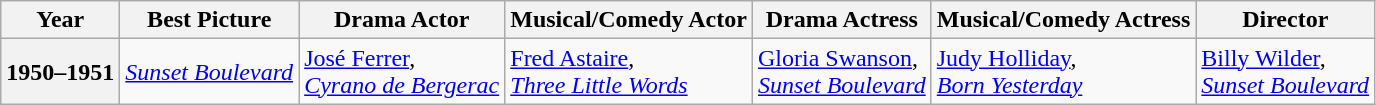<table class="wikitable" border="1">
<tr>
<th>Year</th>
<th>Best Picture</th>
<th>Drama Actor</th>
<th>Musical/Comedy Actor</th>
<th>Drama Actress</th>
<th>Musical/Comedy Actress</th>
<th>Director</th>
</tr>
<tr>
<th>1950–1951</th>
<td><em><a href='#'>Sunset Boulevard</a></em></td>
<td><a href='#'>José Ferrer</a>,<br><em><a href='#'>Cyrano de Bergerac</a></em></td>
<td><a href='#'>Fred Astaire</a>,<br><em><a href='#'>Three Little Words</a></em></td>
<td><a href='#'>Gloria Swanson</a>,<br><em><a href='#'>Sunset Boulevard</a> </em></td>
<td><a href='#'>Judy Holliday</a>,<br><em><a href='#'>Born Yesterday</a></em></td>
<td><a href='#'>Billy Wilder</a>,<br><em><a href='#'>Sunset Boulevard</a></em></td>
</tr>
</table>
